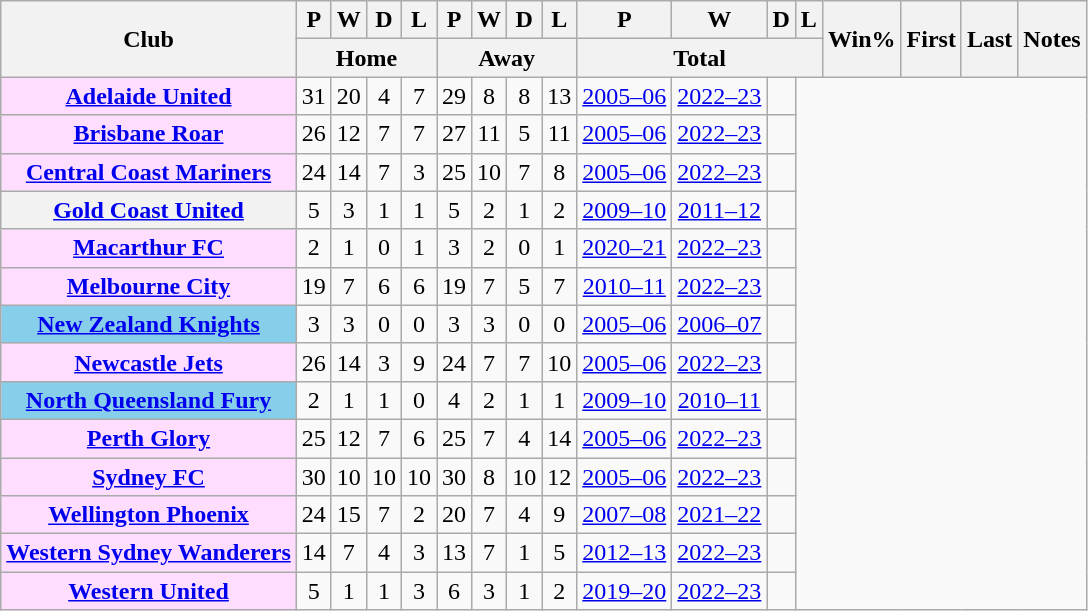<table class="wikitable plainrowheaders sortable" style="text-align:center">
<tr>
<th scope=col rowspan=2>Club</th>
<th scope=col>P</th>
<th scope=col>W</th>
<th scope=col>D</th>
<th scope=col>L</th>
<th scope=col>P</th>
<th scope=col>W</th>
<th scope=col>D</th>
<th scope=col>L</th>
<th scope=col>P</th>
<th scope=col>W</th>
<th scope=col>D</th>
<th scope=col>L</th>
<th rowspan=2 scope=col>Win%</th>
<th rowspan=2 scope=col>First</th>
<th rowspan=2 scope=col>Last</th>
<th class="unsortable" rowspan=2 scope=col>Notes</th>
</tr>
<tr class="unsortable">
<th colspan=4>Home</th>
<th colspan=4>Away</th>
<th colspan=4>Total</th>
</tr>
<tr>
<th scope=row style=background:#FFDDFF><a href='#'>Adelaide United</a> </th>
<td>31</td>
<td>20</td>
<td>4</td>
<td>7</td>
<td>29</td>
<td>8</td>
<td>8</td>
<td>13<br></td>
<td><a href='#'>2005–06</a></td>
<td><a href='#'>2022–23</a></td>
<td></td>
</tr>
<tr>
<th scope=row style=background:#FFDDFF><a href='#'>Brisbane Roar</a> </th>
<td>26</td>
<td>12</td>
<td>7</td>
<td>7</td>
<td>27</td>
<td>11</td>
<td>5</td>
<td>11<br></td>
<td><a href='#'>2005–06</a></td>
<td><a href='#'>2022–23</a></td>
<td></td>
</tr>
<tr>
<th scope=row style=background:#FFDDFF><a href='#'>Central Coast Mariners</a> </th>
<td>24</td>
<td>14</td>
<td>7</td>
<td>3</td>
<td>25</td>
<td>10</td>
<td>7</td>
<td>8<br></td>
<td><a href='#'>2005–06</a></td>
<td><a href='#'>2022–23</a></td>
<td></td>
</tr>
<tr>
<th scope="row"><a href='#'>Gold Coast United</a></th>
<td>5</td>
<td>3</td>
<td>1</td>
<td>1</td>
<td>5</td>
<td>2</td>
<td>1</td>
<td>2<br></td>
<td><a href='#'>2009–10</a></td>
<td><a href='#'>2011–12</a></td>
<td></td>
</tr>
<tr>
<th scope=row style=background:#FFDDFF><a href='#'>Macarthur FC</a> </th>
<td>2</td>
<td>1</td>
<td>0</td>
<td>1</td>
<td>3</td>
<td>2</td>
<td>0</td>
<td>1<br></td>
<td><a href='#'>2020–21</a></td>
<td><a href='#'>2022–23</a></td>
<td></td>
</tr>
<tr>
<th scope=row style=background:#FFDDFF><a href='#'>Melbourne City</a> </th>
<td>19</td>
<td>7</td>
<td>6</td>
<td>6</td>
<td>19</td>
<td>7</td>
<td>5</td>
<td>7<br></td>
<td><a href='#'>2010–11</a></td>
<td><a href='#'>2022–23</a></td>
<td></td>
</tr>
<tr>
<th scope=row style=background:#87CEEB><a href='#'>New Zealand Knights</a> </th>
<td>3</td>
<td>3</td>
<td>0</td>
<td>0</td>
<td>3</td>
<td>3</td>
<td>0</td>
<td>0<br></td>
<td><a href='#'>2005–06</a></td>
<td><a href='#'>2006–07</a></td>
<td></td>
</tr>
<tr>
<th scope=row style=background:#FFDDFF><a href='#'>Newcastle Jets</a> </th>
<td>26</td>
<td>14</td>
<td>3</td>
<td>9</td>
<td>24</td>
<td>7</td>
<td>7</td>
<td>10<br></td>
<td><a href='#'>2005–06</a></td>
<td><a href='#'>2022–23</a></td>
<td></td>
</tr>
<tr>
<th scope=row style=background:#87CEEB><a href='#'>North Queensland Fury</a> </th>
<td>2</td>
<td>1</td>
<td>1</td>
<td>0</td>
<td>4</td>
<td>2</td>
<td>1</td>
<td>1<br></td>
<td><a href='#'>2009–10</a></td>
<td><a href='#'>2010–11</a></td>
<td></td>
</tr>
<tr>
<th scope=row style=background:#FFDDFF><a href='#'>Perth Glory</a> </th>
<td>25</td>
<td>12</td>
<td>7</td>
<td>6</td>
<td>25</td>
<td>7</td>
<td>4</td>
<td>14<br></td>
<td><a href='#'>2005–06</a></td>
<td><a href='#'>2022–23</a></td>
<td></td>
</tr>
<tr>
<th scope=row style=background:#FFDDFF><a href='#'>Sydney FC</a> </th>
<td>30</td>
<td>10</td>
<td>10</td>
<td>10</td>
<td>30</td>
<td>8</td>
<td>10</td>
<td>12<br></td>
<td><a href='#'>2005–06</a></td>
<td><a href='#'>2022–23</a></td>
<td></td>
</tr>
<tr>
<th scope=row style=background:#FFDDFF><a href='#'>Wellington Phoenix</a> </th>
<td>24</td>
<td>15</td>
<td>7</td>
<td>2</td>
<td>20</td>
<td>7</td>
<td>4</td>
<td>9<br></td>
<td><a href='#'>2007–08</a></td>
<td><a href='#'>2021–22</a></td>
<td></td>
</tr>
<tr>
<th scope=row style=background:#FFDDFF><a href='#'>Western Sydney Wanderers</a> </th>
<td>14</td>
<td>7</td>
<td>4</td>
<td>3</td>
<td>13</td>
<td>7</td>
<td>1</td>
<td>5<br></td>
<td><a href='#'>2012–13</a></td>
<td><a href='#'>2022–23</a></td>
<td></td>
</tr>
<tr>
<th scope=row style=background:#FFDDFF><a href='#'>Western United</a> </th>
<td>5</td>
<td>1</td>
<td>1</td>
<td>3</td>
<td>6</td>
<td>3</td>
<td>1</td>
<td>2<br></td>
<td><a href='#'>2019–20</a></td>
<td><a href='#'>2022–23</a></td>
<td></td>
</tr>
</table>
